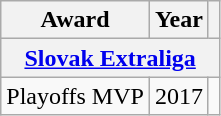<table class="wikitable">
<tr>
<th>Award</th>
<th>Year</th>
<th></th>
</tr>
<tr>
<th colspan="3"><a href='#'>Slovak Extraliga</a></th>
</tr>
<tr>
<td>Playoffs MVP</td>
<td>2017</td>
<td></td>
</tr>
</table>
